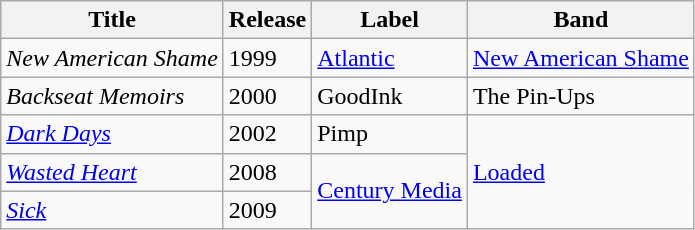<table class="wikitable">
<tr>
<th>Title</th>
<th>Release</th>
<th>Label</th>
<th>Band</th>
</tr>
<tr>
<td><em>New American Shame</em></td>
<td>1999</td>
<td><a href='#'>Atlantic</a></td>
<td><a href='#'>New American Shame</a></td>
</tr>
<tr>
<td><em>Backseat Memoirs</em></td>
<td>2000</td>
<td>GoodInk</td>
<td>The Pin-Ups</td>
</tr>
<tr>
<td><em><a href='#'>Dark Days</a></em></td>
<td>2002</td>
<td>Pimp</td>
<td rowspan=3><a href='#'>Loaded</a></td>
</tr>
<tr>
<td><em><a href='#'>Wasted Heart</a></em></td>
<td>2008</td>
<td rowspan=2><a href='#'>Century Media</a></td>
</tr>
<tr>
<td><em><a href='#'>Sick</a></em></td>
<td>2009</td>
</tr>
</table>
